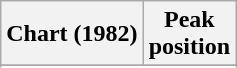<table class="wikitable sortable plainrowheaders" style="text-align:center">
<tr>
<th scope="col">Chart (1982)</th>
<th scope="col">Peak<br> position</th>
</tr>
<tr>
</tr>
<tr>
</tr>
</table>
